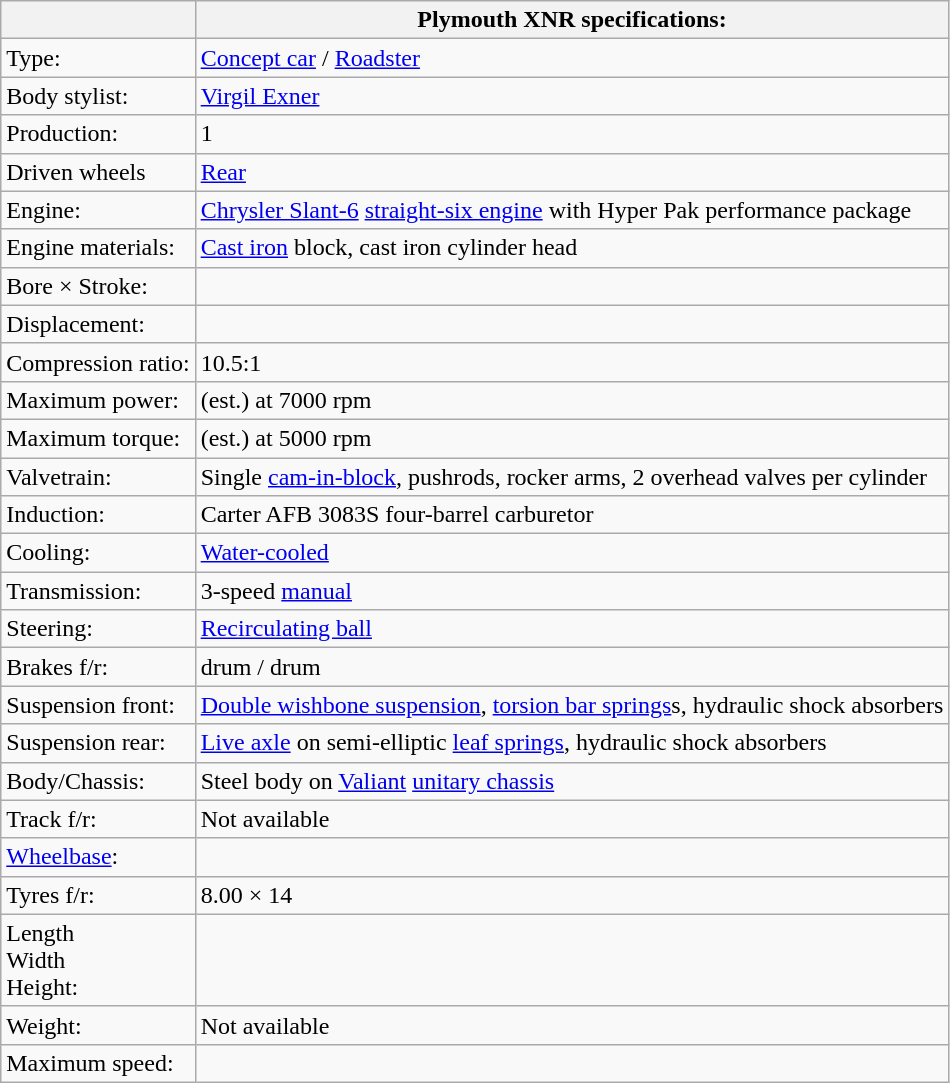<table class="wikitable defaultcenter col1left">
<tr>
<th></th>
<th>Plymouth XNR specifications:</th>
</tr>
<tr>
<td>Type:</td>
<td><a href='#'>Concept car</a> / <a href='#'>Roadster</a></td>
</tr>
<tr>
<td>Body stylist:</td>
<td><a href='#'>Virgil Exner</a></td>
</tr>
<tr>
<td>Production:</td>
<td>1</td>
</tr>
<tr>
<td>Driven wheels</td>
<td><a href='#'> Rear</a></td>
</tr>
<tr>
<td>Engine:</td>
<td><a href='#'>Chrysler Slant-6</a> <a href='#'>straight-six engine</a> with Hyper Pak performance package</td>
</tr>
<tr>
<td>Engine materials:</td>
<td><a href='#'>Cast iron</a> block, cast iron cylinder head</td>
</tr>
<tr>
<td>Bore × Stroke:</td>
<td></td>
</tr>
<tr>
<td>Displacement:</td>
<td></td>
</tr>
<tr>
<td>Compression ratio:</td>
<td>10.5:1</td>
</tr>
<tr>
<td>Maximum power:</td>
<td> (est.) at 7000 rpm</td>
</tr>
<tr>
<td>Maximum torque:</td>
<td> (est.) at 5000 rpm</td>
</tr>
<tr>
<td>Valvetrain:</td>
<td>Single <a href='#'>cam-in-block</a>, pushrods, rocker arms, 2 overhead valves per cylinder</td>
</tr>
<tr>
<td>Induction:</td>
<td>Carter AFB 3083S four-barrel carburetor</td>
</tr>
<tr>
<td>Cooling:</td>
<td><a href='#'>Water-cooled</a></td>
</tr>
<tr>
<td>Transmission:</td>
<td>3-speed <a href='#'>manual</a></td>
</tr>
<tr>
<td>Steering:</td>
<td><a href='#'>Recirculating ball</a></td>
</tr>
<tr>
<td>Brakes f/r:</td>
<td> drum /  drum</td>
</tr>
<tr>
<td>Suspension front:</td>
<td><a href='#'>Double wishbone suspension</a>, <a href='#'>torsion bar springs</a>s, hydraulic shock absorbers</td>
</tr>
<tr>
<td>Suspension rear:</td>
<td><a href='#'>Live axle</a> on semi-elliptic <a href='#'>leaf springs</a>, hydraulic shock absorbers</td>
</tr>
<tr>
<td>Body/Chassis:</td>
<td>Steel body on <a href='#'>Valiant</a> <a href='#'>unitary chassis</a></td>
</tr>
<tr>
<td>Track f/r:</td>
<td>Not available</td>
</tr>
<tr>
<td><a href='#'>Wheelbase</a>:</td>
<td></td>
</tr>
<tr>
<td>Tyres f/r:</td>
<td>8.00 × 14</td>
</tr>
<tr>
<td>Length<br>Width<br>Height:</td>
<td><br><br></td>
</tr>
<tr>
<td>Weight:</td>
<td>Not available</td>
</tr>
<tr>
<td>Maximum speed:</td>
<td></td>
</tr>
</table>
